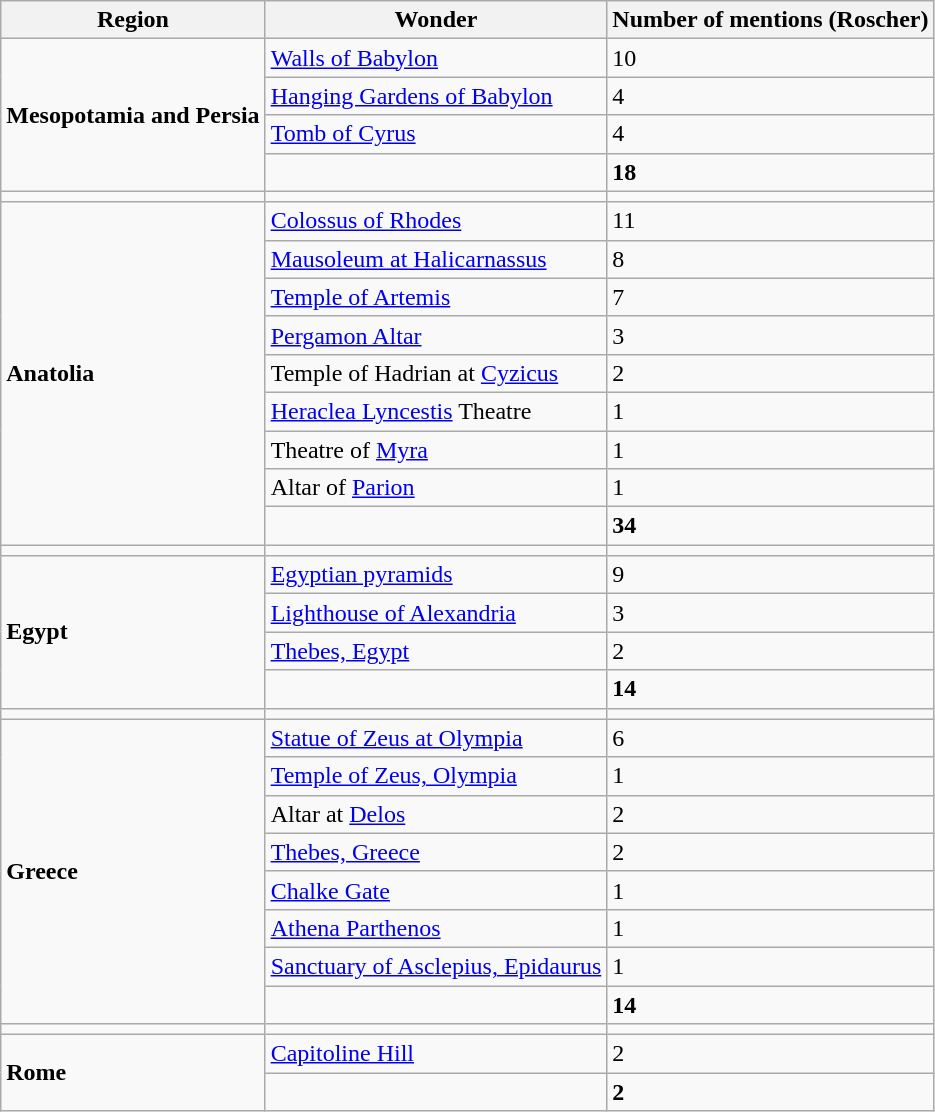<table class="wikitable">
<tr>
<th>Region</th>
<th>Wonder</th>
<th>Number of mentions (Roscher)</th>
</tr>
<tr>
<td rowspan="4"><strong>Mesopotamia and Persia</strong></td>
<td><a href='#'>Walls of Babylon</a></td>
<td>10</td>
</tr>
<tr>
<td><a href='#'>Hanging Gardens of Babylon</a></td>
<td>4</td>
</tr>
<tr>
<td><a href='#'>Tomb of Cyrus</a></td>
<td>4</td>
</tr>
<tr>
<td></td>
<td><strong>18</strong></td>
</tr>
<tr>
<td></td>
<td></td>
<td></td>
</tr>
<tr>
<td rowspan="9"><strong>Anatolia</strong></td>
<td><a href='#'>Colossus of Rhodes</a></td>
<td>11</td>
</tr>
<tr>
<td><a href='#'>Mausoleum at Halicarnassus</a></td>
<td>8</td>
</tr>
<tr>
<td><a href='#'>Temple of Artemis</a></td>
<td>7</td>
</tr>
<tr>
<td><a href='#'>Pergamon Altar</a></td>
<td>3</td>
</tr>
<tr>
<td>Temple of Hadrian at <a href='#'>Cyzicus</a></td>
<td>2</td>
</tr>
<tr>
<td><a href='#'>Heraclea Lyncestis</a> Theatre</td>
<td>1</td>
</tr>
<tr>
<td>Theatre of <a href='#'>Myra</a></td>
<td>1</td>
</tr>
<tr>
<td>Altar of <a href='#'>Parion</a></td>
<td>1</td>
</tr>
<tr>
<td></td>
<td><strong>34</strong></td>
</tr>
<tr>
<td></td>
<td></td>
<td></td>
</tr>
<tr>
<td rowspan="4"><strong>Egypt</strong></td>
<td><a href='#'>Egyptian pyramids</a></td>
<td>9</td>
</tr>
<tr>
<td><a href='#'>Lighthouse of Alexandria</a></td>
<td>3</td>
</tr>
<tr>
<td><a href='#'>Thebes, Egypt</a></td>
<td>2</td>
</tr>
<tr>
<td></td>
<td><strong>14</strong></td>
</tr>
<tr>
<td></td>
<td></td>
<td></td>
</tr>
<tr>
<td rowspan="8"><strong>Greece</strong></td>
<td><a href='#'>Statue of Zeus at Olympia</a></td>
<td>6</td>
</tr>
<tr>
<td><a href='#'>Temple of Zeus, Olympia</a></td>
<td>1</td>
</tr>
<tr>
<td>Altar at <a href='#'>Delos</a></td>
<td>2</td>
</tr>
<tr>
<td><a href='#'>Thebes, Greece</a></td>
<td>2</td>
</tr>
<tr>
<td><a href='#'>Chalke Gate</a></td>
<td>1</td>
</tr>
<tr>
<td><a href='#'>Athena Parthenos</a></td>
<td>1</td>
</tr>
<tr>
<td><a href='#'>Sanctuary of Asclepius, Epidaurus</a></td>
<td>1</td>
</tr>
<tr>
<td></td>
<td><strong>14</strong></td>
</tr>
<tr>
<td></td>
<td></td>
<td></td>
</tr>
<tr>
<td rowspan="2"><strong>Rome</strong></td>
<td><a href='#'>Capitoline Hill</a></td>
<td>2</td>
</tr>
<tr>
<td></td>
<td><strong>2</strong></td>
</tr>
</table>
